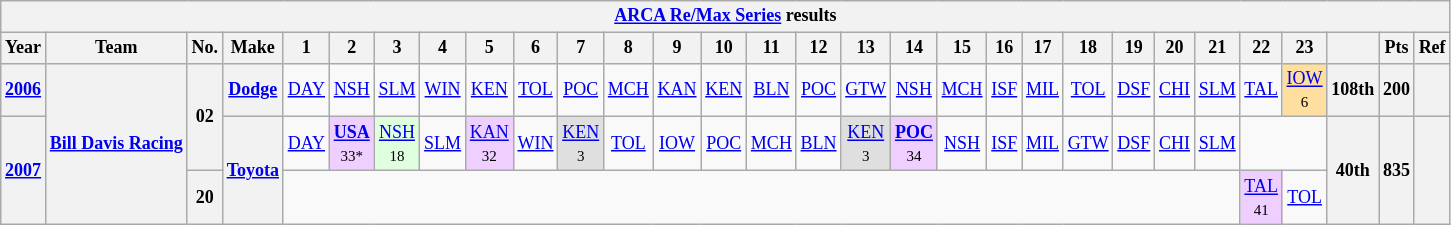<table class="wikitable" style="text-align:center; font-size:75%">
<tr>
<th colspan=45><a href='#'>ARCA Re/Max Series</a> results</th>
</tr>
<tr>
<th>Year</th>
<th>Team</th>
<th>No.</th>
<th>Make</th>
<th>1</th>
<th>2</th>
<th>3</th>
<th>4</th>
<th>5</th>
<th>6</th>
<th>7</th>
<th>8</th>
<th>9</th>
<th>10</th>
<th>11</th>
<th>12</th>
<th>13</th>
<th>14</th>
<th>15</th>
<th>16</th>
<th>17</th>
<th>18</th>
<th>19</th>
<th>20</th>
<th>21</th>
<th>22</th>
<th>23</th>
<th></th>
<th>Pts</th>
<th>Ref</th>
</tr>
<tr>
<th><a href='#'>2006</a></th>
<th rowspan=3><a href='#'>Bill Davis Racing</a></th>
<th rowspan=2>02</th>
<th><a href='#'>Dodge</a></th>
<td><a href='#'>DAY</a></td>
<td><a href='#'>NSH</a></td>
<td><a href='#'>SLM</a></td>
<td><a href='#'>WIN</a></td>
<td><a href='#'>KEN</a></td>
<td><a href='#'>TOL</a></td>
<td><a href='#'>POC</a></td>
<td><a href='#'>MCH</a></td>
<td><a href='#'>KAN</a></td>
<td><a href='#'>KEN</a></td>
<td><a href='#'>BLN</a></td>
<td><a href='#'>POC</a></td>
<td><a href='#'>GTW</a></td>
<td><a href='#'>NSH</a></td>
<td><a href='#'>MCH</a></td>
<td><a href='#'>ISF</a></td>
<td><a href='#'>MIL</a></td>
<td><a href='#'>TOL</a></td>
<td><a href='#'>DSF</a></td>
<td><a href='#'>CHI</a></td>
<td><a href='#'>SLM</a></td>
<td><a href='#'>TAL</a></td>
<td style="background:#FFDF9F;"><a href='#'>IOW</a><br><small>6</small></td>
<th>108th</th>
<th>200</th>
<th></th>
</tr>
<tr>
<th rowspan=2><a href='#'>2007</a></th>
<th rowspan=2><a href='#'>Toyota</a></th>
<td><a href='#'>DAY</a></td>
<td style="background:#EFCFFF;"><strong><a href='#'>USA</a></strong><br><small>33*</small></td>
<td style="background:#DFFFDF;"><a href='#'>NSH</a><br><small>18</small></td>
<td><a href='#'>SLM</a></td>
<td style="background:#EFCFFF;"><a href='#'>KAN</a><br><small>32</small></td>
<td><a href='#'>WIN</a></td>
<td style="background:#DFDFDF;"><a href='#'>KEN</a><br><small>3</small></td>
<td><a href='#'>TOL</a></td>
<td><a href='#'>IOW</a></td>
<td><a href='#'>POC</a></td>
<td><a href='#'>MCH</a></td>
<td><a href='#'>BLN</a></td>
<td style="background:#DFDFDF;"><a href='#'>KEN</a><br><small>3</small></td>
<td style="background:#EFCFFF;"><strong><a href='#'>POC</a></strong><br><small>34</small></td>
<td><a href='#'>NSH</a></td>
<td><a href='#'>ISF</a></td>
<td><a href='#'>MIL</a></td>
<td><a href='#'>GTW</a></td>
<td><a href='#'>DSF</a></td>
<td><a href='#'>CHI</a></td>
<td><a href='#'>SLM</a></td>
<td colspan=2></td>
<th rowspan=2>40th</th>
<th rowspan=2>835</th>
<th rowspan=2></th>
</tr>
<tr>
<th>20</th>
<td colspan=21></td>
<td style="background:#EFCFFF;"><a href='#'>TAL</a><br><small>41</small></td>
<td><a href='#'>TOL</a></td>
</tr>
</table>
